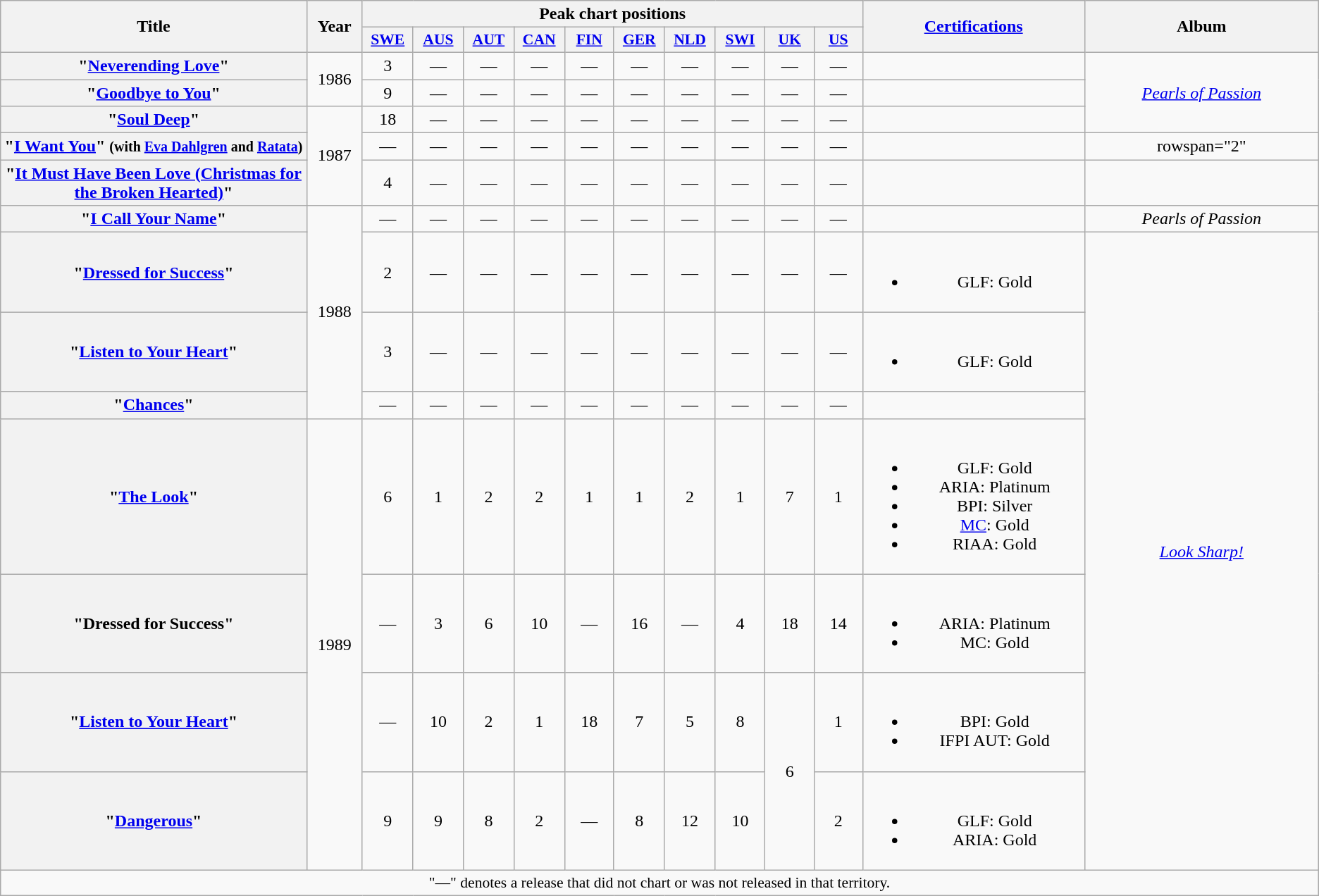<table class="wikitable plainrowheaders" style="text-align:center;">
<tr>
<th scope="col" rowspan="2" style="width:20em;">Title</th>
<th scope="col" rowspan="2" style="width:3em;">Year</th>
<th scope="col" colspan="10">Peak chart positions</th>
<th scope="col" rowspan="2" style="width:14em;"><a href='#'>Certifications</a></th>
<th scope="col" rowspan="2" style="width:15em;">Album</th>
</tr>
<tr>
<th scope="col" style="width:3em;font-size:90%;"><a href='#'>SWE</a><br></th>
<th scope="col" style="width:3em;font-size:90%;"><a href='#'>AUS</a><br></th>
<th scope="col" style="width:3em;font-size:90%;"><a href='#'>AUT</a><br></th>
<th scope="col" style="width:3em;font-size:90%;"><a href='#'>CAN</a><br></th>
<th scope="col" style="width:3em;font-size:90%;"><a href='#'>FIN</a><br></th>
<th scope="col" style="width:3em;font-size:90%;"><a href='#'>GER</a><br></th>
<th scope="col" style="width:3em;font-size:90%;"><a href='#'>NLD</a><br></th>
<th scope="col" style="width:3em;font-size:90%;"><a href='#'>SWI</a><br></th>
<th scope="col" style="width:3em;font-size:90%;"><a href='#'>UK</a><br></th>
<th scope="col" style="width:3em;font-size:90%;"><a href='#'>US</a><br></th>
</tr>
<tr>
<th scope="row">"<a href='#'>Neverending Love</a>"</th>
<td rowspan="2">1986</td>
<td>3</td>
<td>—</td>
<td>—</td>
<td>—</td>
<td>—</td>
<td>—</td>
<td>—</td>
<td>—</td>
<td>—</td>
<td>—</td>
<td></td>
<td rowspan="3"><em><a href='#'>Pearls of Passion</a></em></td>
</tr>
<tr>
<th scope="row">"<a href='#'>Goodbye to You</a>"</th>
<td>9</td>
<td>—</td>
<td>—</td>
<td>—</td>
<td>—</td>
<td>—</td>
<td>—</td>
<td>—</td>
<td>—</td>
<td>—</td>
<td></td>
</tr>
<tr>
<th scope="row">"<a href='#'>Soul Deep</a>"</th>
<td rowspan="3">1987</td>
<td>18</td>
<td>—</td>
<td>—</td>
<td>—</td>
<td>—</td>
<td>—</td>
<td>—</td>
<td>—</td>
<td>—</td>
<td>—</td>
<td></td>
</tr>
<tr>
<th scope="row">"<a href='#'>I Want You</a>" <small>(with <a href='#'>Eva Dahlgren</a> and <a href='#'>Ratata</a>)</small></th>
<td>—</td>
<td>—</td>
<td>—</td>
<td>—</td>
<td>—</td>
<td>—</td>
<td>—</td>
<td>—</td>
<td>—</td>
<td>—</td>
<td></td>
<td>rowspan="2" </td>
</tr>
<tr>
<th scope="row">"<a href='#'>It Must Have Been Love (Christmas for the Broken Hearted)</a>"</th>
<td>4</td>
<td>—</td>
<td>—</td>
<td>—</td>
<td>—</td>
<td>—</td>
<td>—</td>
<td>—</td>
<td>—</td>
<td>—</td>
<td></td>
</tr>
<tr>
<th scope="row">"<a href='#'>I Call Your Name</a>"</th>
<td rowspan="4">1988</td>
<td>—</td>
<td>—</td>
<td>—</td>
<td>—</td>
<td>—</td>
<td>—</td>
<td>—</td>
<td>—</td>
<td>—</td>
<td>—</td>
<td></td>
<td><em>Pearls of Passion</em></td>
</tr>
<tr>
<th scope="row">"<a href='#'>Dressed for Success</a>"</th>
<td>2</td>
<td>—</td>
<td>—</td>
<td>—</td>
<td>—</td>
<td>—</td>
<td>—</td>
<td>—</td>
<td>—</td>
<td>—</td>
<td><br><ul><li>GLF: Gold</li></ul></td>
<td rowspan="7"><em><a href='#'>Look Sharp!</a></em></td>
</tr>
<tr>
<th scope="row">"<a href='#'>Listen to Your Heart</a>"</th>
<td>3</td>
<td>—</td>
<td>—</td>
<td>—</td>
<td>—</td>
<td>—</td>
<td>—</td>
<td>—</td>
<td>—</td>
<td>—</td>
<td><br><ul><li>GLF: Gold</li></ul></td>
</tr>
<tr>
<th scope="row">"<a href='#'>Chances</a>"</th>
<td>—</td>
<td>—</td>
<td>—</td>
<td>—</td>
<td>—</td>
<td>—</td>
<td>—</td>
<td>—</td>
<td>—</td>
<td>—</td>
<td></td>
</tr>
<tr>
<th scope="row">"<a href='#'>The Look</a>"</th>
<td rowspan="4">1989</td>
<td>6</td>
<td>1</td>
<td>2</td>
<td>2</td>
<td>1</td>
<td>1</td>
<td>2</td>
<td>1</td>
<td>7</td>
<td>1</td>
<td><br><ul><li>GLF: Gold</li><li>ARIA: Platinum</li><li>BPI: Silver</li><li><a href='#'>MC</a>: Gold</li><li>RIAA: Gold</li></ul></td>
</tr>
<tr>
<th scope="row">"Dressed for Success"</th>
<td>—</td>
<td>3</td>
<td>6</td>
<td>10</td>
<td>—</td>
<td>16</td>
<td>—</td>
<td>4</td>
<td>18</td>
<td>14</td>
<td><br><ul><li>ARIA: Platinum</li><li>MC: Gold</li></ul></td>
</tr>
<tr>
<th scope="row">"<a href='#'>Listen to Your Heart</a>"</th>
<td>—</td>
<td>10</td>
<td>2</td>
<td>1</td>
<td>18</td>
<td>7</td>
<td>5</td>
<td>8</td>
<td rowspan="2">6</td>
<td>1</td>
<td><br><ul><li>BPI: Gold</li><li>IFPI AUT: Gold</li></ul></td>
</tr>
<tr>
<th scope="row">"<a href='#'>Dangerous</a>"</th>
<td>9</td>
<td>9</td>
<td>8</td>
<td>2</td>
<td>—</td>
<td>8</td>
<td>12</td>
<td>10</td>
<td>2</td>
<td><br><ul><li>GLF: Gold</li><li>ARIA: Gold</li></ul></td>
</tr>
<tr>
<td colspan="14" style="font-size:90%">"—" denotes a release that did not chart or was not released in that territory.</td>
</tr>
</table>
